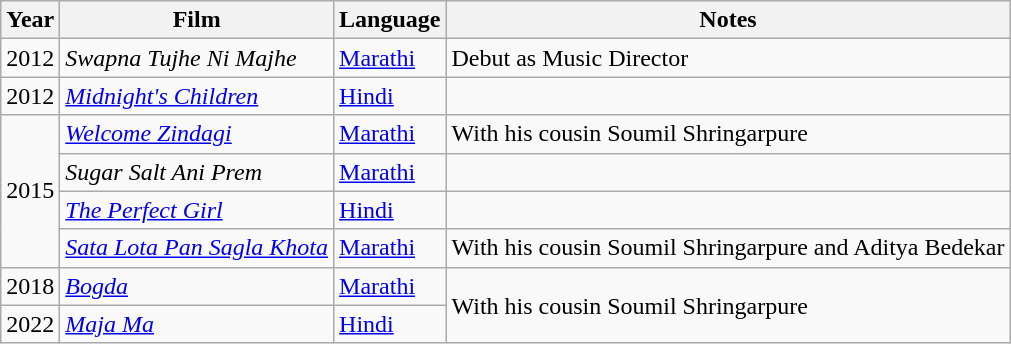<table class="wikitable sortable">
<tr>
<th><strong>Year</strong></th>
<th><strong>Film</strong></th>
<th><strong>Language</strong></th>
<th><strong>Notes</strong></th>
</tr>
<tr>
<td>2012</td>
<td><em>Swapna Tujhe Ni Majhe</em></td>
<td><a href='#'>Marathi</a></td>
<td>Debut as Music Director</td>
</tr>
<tr>
<td>2012</td>
<td><em><a href='#'>Midnight's Children</a></em></td>
<td><a href='#'>Hindi</a></td>
<td></td>
</tr>
<tr>
<td rowspan="4">2015</td>
<td><em><a href='#'>Welcome Zindagi</a></em></td>
<td><a href='#'>Marathi</a></td>
<td>With his cousin Soumil Shringarpure</td>
</tr>
<tr>
<td><em>Sugar Salt Ani Prem</em></td>
<td><a href='#'>Marathi</a></td>
<td></td>
</tr>
<tr>
<td><em><a href='#'>The Perfect Girl</a></em></td>
<td><a href='#'>Hindi</a></td>
<td></td>
</tr>
<tr>
<td><em><a href='#'>Sata Lota Pan Sagla Khota</a></em></td>
<td><a href='#'>Marathi</a></td>
<td>With his cousin Soumil Shringarpure and Aditya Bedekar</td>
</tr>
<tr>
<td>2018</td>
<td><em><a href='#'>Bogda</a></em></td>
<td><a href='#'>Marathi</a></td>
<td rowspan=2>With his cousin Soumil Shringarpure</td>
</tr>
<tr>
<td>2022</td>
<td><em><a href='#'>Maja Ma</a></em></td>
<td><a href='#'>Hindi</a></td>
</tr>
</table>
